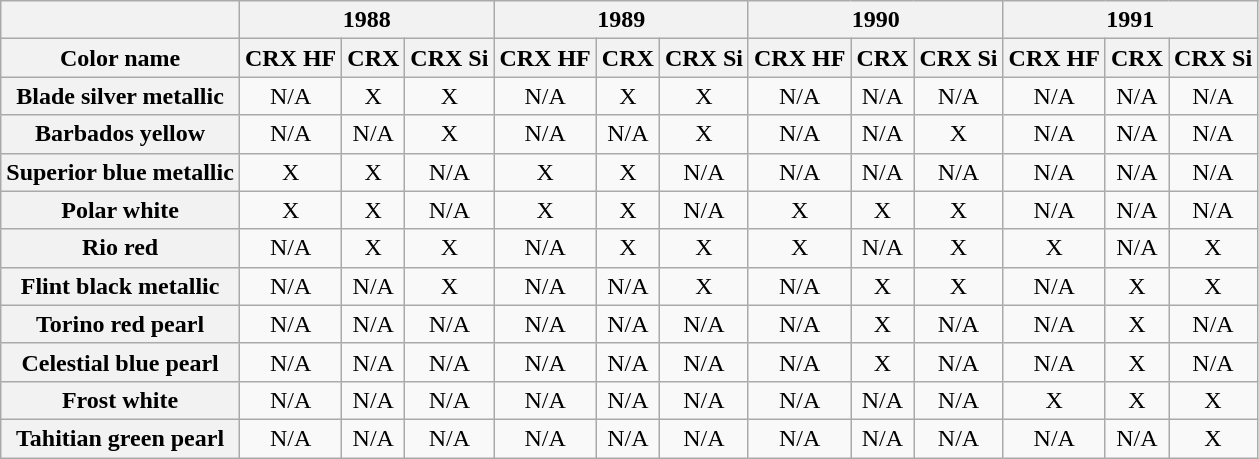<table class="wikitable plainrowheaders" Style="text-align:center">
<tr>
<th></th>
<th colspan=3>1988</th>
<th colspan=3>1989</th>
<th colspan=3>1990</th>
<th colspan=3>1991</th>
</tr>
<tr>
<th>Color name</th>
<th>CRX HF</th>
<th>CRX</th>
<th>CRX Si</th>
<th>CRX HF</th>
<th>CRX</th>
<th>CRX Si</th>
<th>CRX HF</th>
<th>CRX</th>
<th>CRX Si</th>
<th>CRX HF</th>
<th>CRX</th>
<th>CRX Si</th>
</tr>
<tr>
<th scope="row">Blade silver metallic</th>
<td>N/A</td>
<td>X</td>
<td>X</td>
<td>N/A</td>
<td>X</td>
<td>X</td>
<td>N/A</td>
<td>N/A</td>
<td>N/A</td>
<td>N/A</td>
<td>N/A</td>
<td>N/A</td>
</tr>
<tr>
<th scope="row">Barbados yellow</th>
<td>N/A</td>
<td>N/A</td>
<td>X</td>
<td>N/A</td>
<td>N/A</td>
<td>X</td>
<td>N/A</td>
<td>N/A</td>
<td>X</td>
<td>N/A</td>
<td>N/A</td>
<td>N/A</td>
</tr>
<tr>
<th scope="row">Superior blue metallic</th>
<td>X</td>
<td>X</td>
<td>N/A</td>
<td>X</td>
<td>X</td>
<td>N/A</td>
<td>N/A</td>
<td>N/A</td>
<td>N/A</td>
<td>N/A</td>
<td>N/A</td>
<td>N/A</td>
</tr>
<tr>
<th scope="row">Polar white</th>
<td>X</td>
<td>X</td>
<td>N/A</td>
<td>X</td>
<td>X</td>
<td>N/A</td>
<td>X</td>
<td>X</td>
<td>X</td>
<td>N/A</td>
<td>N/A</td>
<td>N/A</td>
</tr>
<tr>
<th scope="row">Rio red</th>
<td>N/A</td>
<td>X</td>
<td>X</td>
<td>N/A</td>
<td>X</td>
<td>X</td>
<td>X</td>
<td>N/A</td>
<td>X</td>
<td>X</td>
<td>N/A</td>
<td>X</td>
</tr>
<tr>
<th scope="row">Flint black metallic</th>
<td>N/A</td>
<td>N/A</td>
<td>X</td>
<td>N/A</td>
<td>N/A</td>
<td>X</td>
<td>N/A</td>
<td>X</td>
<td>X</td>
<td>N/A</td>
<td>X</td>
<td>X</td>
</tr>
<tr>
<th scope="row">Torino red pearl</th>
<td>N/A</td>
<td>N/A</td>
<td>N/A</td>
<td>N/A</td>
<td>N/A</td>
<td>N/A</td>
<td>N/A</td>
<td>X</td>
<td>N/A</td>
<td>N/A</td>
<td>X</td>
<td>N/A</td>
</tr>
<tr>
<th scope="row">Celestial blue pearl</th>
<td>N/A</td>
<td>N/A</td>
<td>N/A</td>
<td>N/A</td>
<td>N/A</td>
<td>N/A</td>
<td>N/A</td>
<td>X</td>
<td>N/A</td>
<td>N/A</td>
<td>X</td>
<td>N/A</td>
</tr>
<tr>
<th scope="row">Frost white</th>
<td>N/A</td>
<td>N/A</td>
<td>N/A</td>
<td>N/A</td>
<td>N/A</td>
<td>N/A</td>
<td>N/A</td>
<td>N/A</td>
<td>N/A</td>
<td>X</td>
<td>X</td>
<td>X</td>
</tr>
<tr>
<th scope="row">Tahitian green pearl</th>
<td>N/A</td>
<td>N/A</td>
<td>N/A</td>
<td>N/A</td>
<td>N/A</td>
<td>N/A</td>
<td>N/A</td>
<td>N/A</td>
<td>N/A</td>
<td>N/A</td>
<td>N/A</td>
<td>X</td>
</tr>
</table>
